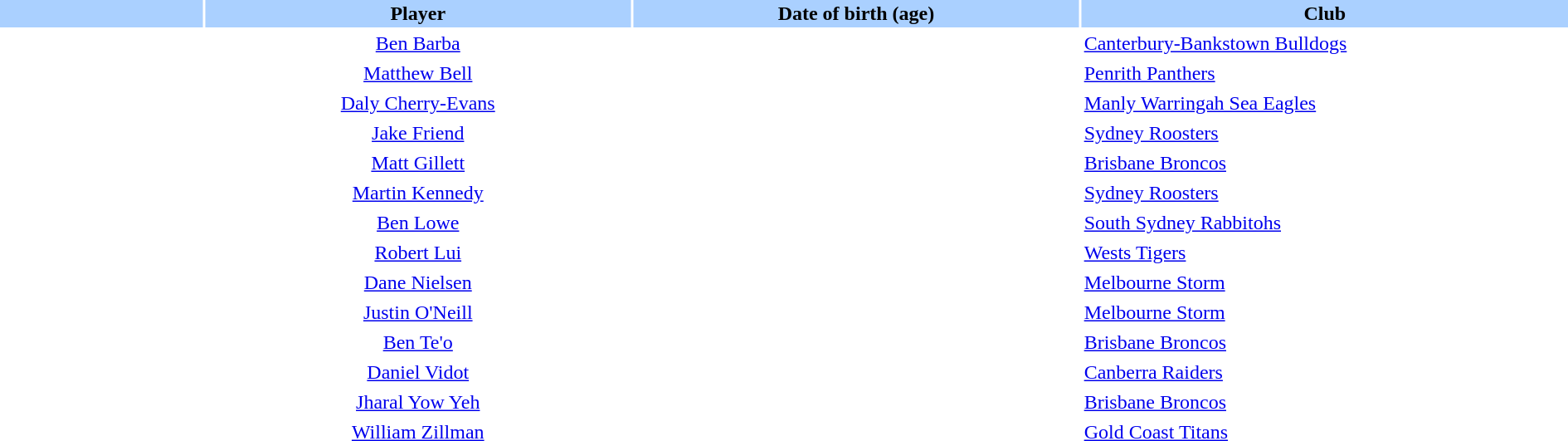<table class="sortable" border="0" cellspacing="2" cellpadding="2" style="width:100%;">
<tr style="background:#AAD0FF">
<th width=10%></th>
<th width=21%>Player</th>
<th width=22%>Date of birth (age)</th>
<th width=24%>Club</th>
</tr>
<tr>
<td style="text-align:center;"></td>
<td style="text-align:center;"><a href='#'>Ben Barba</a></td>
<td style="text-align:center;"></td>
<td> <a href='#'>Canterbury-Bankstown Bulldogs</a></td>
</tr>
<tr>
<td style="text-align:center;"></td>
<td style="text-align:center;"><a href='#'>Matthew Bell</a></td>
<td style="text-align:center;"></td>
<td> <a href='#'>Penrith Panthers</a></td>
</tr>
<tr>
<td style="text-align:center;"></td>
<td style="text-align:center;"><a href='#'>Daly Cherry-Evans</a></td>
<td style="text-align:center;"></td>
<td> <a href='#'>Manly Warringah Sea Eagles</a></td>
</tr>
<tr>
<td style="text-align:center;"></td>
<td style="text-align:center;"><a href='#'>Jake Friend</a></td>
<td style="text-align:center;"></td>
<td> <a href='#'>Sydney Roosters</a></td>
</tr>
<tr>
<td style="text-align:center;"></td>
<td style="text-align:center;"><a href='#'>Matt Gillett</a></td>
<td style="text-align:center;"></td>
<td> <a href='#'>Brisbane Broncos</a></td>
</tr>
<tr>
<td style="text-align:center;"></td>
<td style="text-align:center;"><a href='#'>Martin Kennedy</a></td>
<td style="text-align:center;"></td>
<td> <a href='#'>Sydney Roosters</a></td>
</tr>
<tr>
<td style="text-align:center;"></td>
<td style="text-align:center;"><a href='#'>Ben Lowe</a></td>
<td style="text-align:center;"></td>
<td> <a href='#'>South Sydney Rabbitohs</a></td>
</tr>
<tr>
<td style="text-align:center;"></td>
<td style="text-align:center;"><a href='#'>Robert Lui</a></td>
<td style="text-align:center;"></td>
<td> <a href='#'>Wests Tigers</a></td>
</tr>
<tr>
<td style="text-align:center;"></td>
<td style="text-align:center;"><a href='#'>Dane Nielsen</a></td>
<td style="text-align:center;"></td>
<td> <a href='#'>Melbourne Storm</a></td>
</tr>
<tr>
<td style="text-align:center;"></td>
<td style="text-align:center;"><a href='#'>Justin O'Neill</a></td>
<td style="text-align:center;"></td>
<td> <a href='#'>Melbourne Storm</a></td>
</tr>
<tr>
<td style="text-align:center;"></td>
<td style="text-align:center;"><a href='#'>Ben Te'o</a></td>
<td style="text-align:center;"></td>
<td> <a href='#'>Brisbane Broncos</a></td>
</tr>
<tr>
<td style="text-align:center;"></td>
<td style="text-align:center;"><a href='#'>Daniel Vidot</a></td>
<td style="text-align:center;"></td>
<td> <a href='#'>Canberra Raiders</a></td>
</tr>
<tr>
<td style="text-align:center;"></td>
<td style="text-align:center;"><a href='#'>Jharal Yow Yeh</a></td>
<td style="text-align:center;"></td>
<td> <a href='#'>Brisbane Broncos</a></td>
</tr>
<tr>
<td style="text-align:center;"></td>
<td style="text-align:center;"><a href='#'>William Zillman</a></td>
<td style="text-align:center;"></td>
<td> <a href='#'>Gold Coast Titans</a></td>
</tr>
</table>
